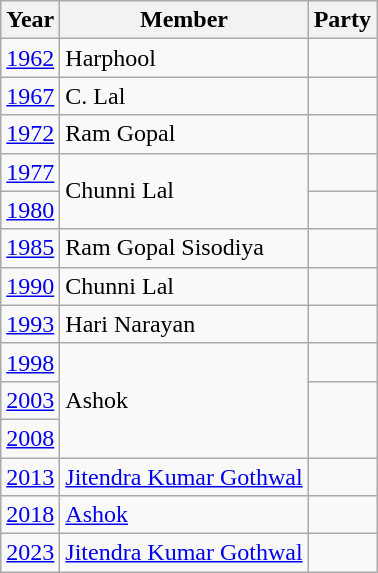<table class="wikitable sortable">
<tr>
<th>Year</th>
<th>Member</th>
<th colspan="2">Party</th>
</tr>
<tr>
<td><a href='#'>1962</a></td>
<td>Harphool</td>
<td></td>
</tr>
<tr>
<td><a href='#'>1967</a></td>
<td>C. Lal</td>
</tr>
<tr>
<td><a href='#'>1972</a></td>
<td>Ram Gopal</td>
<td></td>
</tr>
<tr>
<td><a href='#'>1977</a></td>
<td rowspan=2>Chunni Lal</td>
<td></td>
</tr>
<tr>
<td><a href='#'>1980</a></td>
<td></td>
</tr>
<tr>
<td><a href='#'>1985</a></td>
<td>Ram Gopal Sisodiya</td>
<td></td>
</tr>
<tr>
<td><a href='#'>1990</a></td>
<td>Chunni Lal</td>
<td></td>
</tr>
<tr>
<td><a href='#'>1993</a></td>
<td>Hari Narayan</td>
</tr>
<tr>
<td><a href='#'>1998</a></td>
<td rowspan=3>Ashok</td>
<td></td>
</tr>
<tr>
<td><a href='#'>2003</a></td>
</tr>
<tr>
<td><a href='#'>2008</a></td>
</tr>
<tr>
<td><a href='#'>2013</a></td>
<td><a href='#'>Jitendra Kumar Gothwal</a></td>
<td></td>
</tr>
<tr>
<td><a href='#'>2018</a></td>
<td><a href='#'>Ashok</a></td>
<td></td>
</tr>
<tr>
<td><a href='#'>2023</a></td>
<td><a href='#'>Jitendra Kumar Gothwal</a></td>
<td></td>
</tr>
</table>
